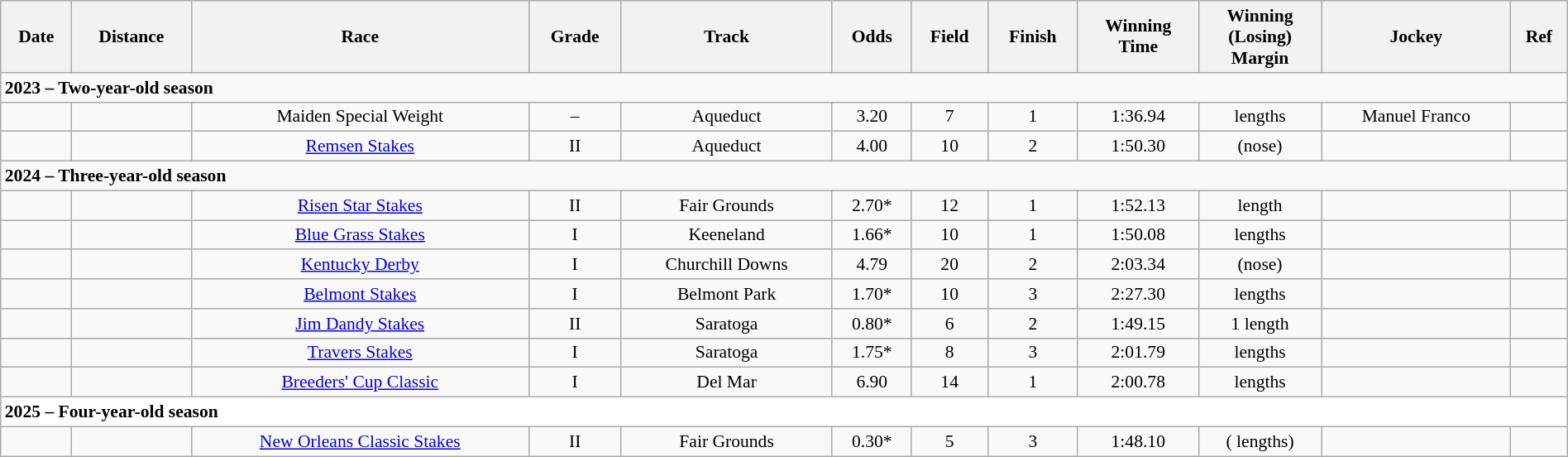<table class="wikitable sortable" style="text-align:center; width:100%; font-size:90%">
<tr>
<th scope="col">Date</th>
<th scope="col">Distance</th>
<th scope="col">Race</th>
<th scope="col">Grade</th>
<th scope="col">Track</th>
<th scope="col">Odds</th>
<th scope="col">Field</th>
<th scope="col">Finish</th>
<th scope="col">Winning<br>Time</th>
<th scope="col">Winning<br>(Losing)<br>Margin</th>
<th scope="col">Jockey</th>
<th scope="col" class="unsortable">Ref</th>
</tr>
<tr>
<td align="left" colspan=12><strong>2023 – Two-year-old season</strong></td>
</tr>
<tr>
<td></td>
<td></td>
<td>Maiden Special Weight</td>
<td>–</td>
<td>Aqueduct</td>
<td>3.20</td>
<td>7</td>
<td>1</td>
<td>1:36.94</td>
<td> lengths</td>
<td sortname>Manuel Franco</td>
<td></td>
</tr>
<tr>
<td></td>
<td></td>
<td><a href='#'>Remsen Stakes</a></td>
<td>II</td>
<td>Aqueduct</td>
<td>4.00</td>
<td>10</td>
<td>2</td>
<td>1:50.30</td>
<td>(nose)</td>
<td></td>
<td></td>
</tr>
<tr>
<td align="left" colspan=12><strong>2024 – Three-year-old season</strong></td>
</tr>
<tr>
<td></td>
<td></td>
<td><a href='#'>Risen Star Stakes</a></td>
<td>II</td>
<td>Fair Grounds</td>
<td>2.70*</td>
<td>12</td>
<td>1</td>
<td>1:52.13</td>
<td> length</td>
<td></td>
<td></td>
</tr>
<tr>
<td></td>
<td></td>
<td><a href='#'>Blue Grass Stakes</a></td>
<td>I</td>
<td>Keeneland</td>
<td>1.66*</td>
<td>10</td>
<td>1</td>
<td>1:50.08</td>
<td> lengths</td>
<td></td>
<td></td>
</tr>
<tr>
<td></td>
<td></td>
<td><a href='#'>Kentucky Derby</a></td>
<td>I</td>
<td>Churchill Downs</td>
<td>4.79</td>
<td>20</td>
<td>2</td>
<td>2:03.34</td>
<td>(nose)</td>
<td></td>
<td></td>
</tr>
<tr>
<td></td>
<td></td>
<td><a href='#'>Belmont Stakes</a></td>
<td>I</td>
<td>Belmont Park</td>
<td>1.70*</td>
<td>10</td>
<td>3</td>
<td>2:27.30</td>
<td> lengths</td>
<td></td>
<td></td>
</tr>
<tr>
<td></td>
<td></td>
<td><a href='#'>Jim Dandy Stakes</a></td>
<td>II</td>
<td>Saratoga</td>
<td>0.80*</td>
<td>6</td>
<td>2</td>
<td>1:49.15</td>
<td>1 length</td>
<td></td>
<td></td>
</tr>
<tr>
<td></td>
<td></td>
<td><a href='#'>Travers Stakes</a></td>
<td>I</td>
<td>Saratoga</td>
<td>1.75*</td>
<td>8</td>
<td>3</td>
<td>2:01.79</td>
<td> lengths</td>
<td></td>
<td></td>
</tr>
<tr>
<td></td>
<td></td>
<td><a href='#'>Breeders' Cup Classic</a></td>
<td>I</td>
<td>Del Mar</td>
<td>6.90</td>
<td>14</td>
<td>1</td>
<td>2:00.78</td>
<td> lengths</td>
<td></td>
<td></td>
</tr>
<tr style="background-color:white">
<td align="left" colspan=12><strong>2025 – Four-year-old season</strong></td>
</tr>
<tr>
<td></td>
<td></td>
<td><a href='#'>New Orleans Classic Stakes</a></td>
<td>II</td>
<td>Fair Grounds</td>
<td>0.30*</td>
<td>5</td>
<td>3</td>
<td>1:48.10</td>
<td>( lengths)</td>
<td></td>
<td></td>
</tr>
</table>
